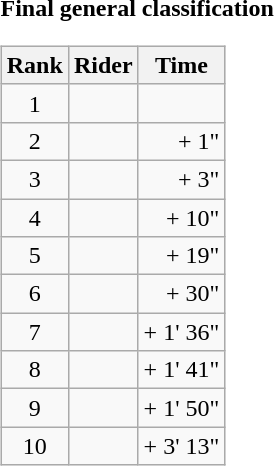<table>
<tr>
<td><strong>Final general classification</strong><br><table class="wikitable">
<tr>
<th scope="col">Rank</th>
<th scope="col">Rider</th>
<th scope="col">Time</th>
</tr>
<tr>
<td style="text-align:center;">1</td>
<td></td>
<td style="text-align:right;"></td>
</tr>
<tr>
<td style="text-align:center;">2</td>
<td></td>
<td style="text-align:right;">+ 1"</td>
</tr>
<tr>
<td style="text-align:center;">3</td>
<td></td>
<td style="text-align:right;">+ 3"</td>
</tr>
<tr>
<td style="text-align:center;">4</td>
<td></td>
<td style="text-align:right;">+ 10"</td>
</tr>
<tr>
<td style="text-align:center;">5</td>
<td></td>
<td style="text-align:right;">+ 19"</td>
</tr>
<tr>
<td style="text-align:center;">6</td>
<td></td>
<td style="text-align:right;">+ 30"</td>
</tr>
<tr>
<td style="text-align:center;">7</td>
<td></td>
<td style="text-align:right;">+ 1' 36"</td>
</tr>
<tr>
<td style="text-align:center;">8</td>
<td></td>
<td style="text-align:right;">+ 1' 41"</td>
</tr>
<tr>
<td style="text-align:center;">9</td>
<td></td>
<td style="text-align:right;">+ 1' 50"</td>
</tr>
<tr>
<td style="text-align:center;">10</td>
<td></td>
<td style="text-align:right;">+ 3' 13"</td>
</tr>
</table>
</td>
</tr>
</table>
